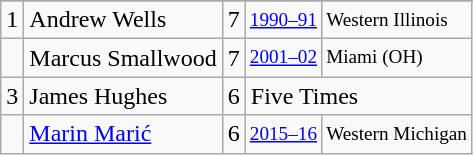<table class="wikitable">
<tr>
</tr>
<tr>
<td>1</td>
<td>Andrew Wells</td>
<td>7</td>
<td style="font-size:80%;"><a href='#'>1990–91</a></td>
<td style="font-size:80%;">Western Illinois</td>
</tr>
<tr>
<td></td>
<td>Marcus Smallwood</td>
<td>7</td>
<td style="font-size:80%;"><a href='#'>2001–02</a></td>
<td style="font-size:80%;">Miami (OH)</td>
</tr>
<tr>
<td>3</td>
<td>James Hughes</td>
<td>6</td>
<td colspan="2">Five Times</td>
</tr>
<tr>
<td></td>
<td><a href='#'>Marin Marić</a></td>
<td>6</td>
<td style="font-size:80%;"><a href='#'>2015–16</a></td>
<td style="font-size:80%;">Western Michigan</td>
</tr>
</table>
